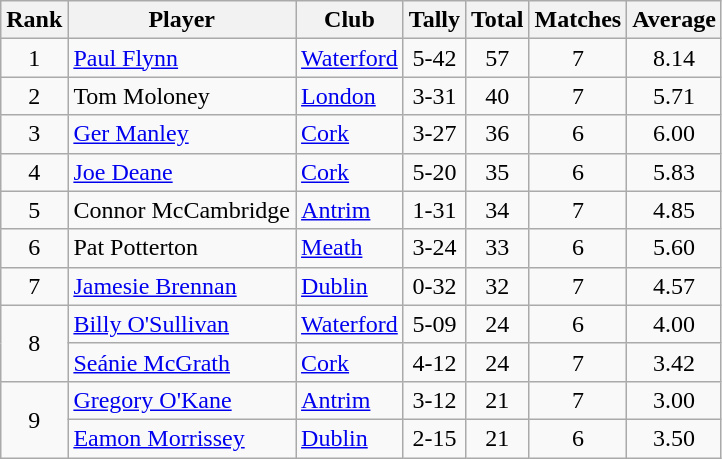<table class="wikitable">
<tr>
<th>Rank</th>
<th>Player</th>
<th>Club</th>
<th>Tally</th>
<th>Total</th>
<th>Matches</th>
<th>Average</th>
</tr>
<tr>
<td rowspan=1 align=center>1</td>
<td><a href='#'>Paul Flynn</a></td>
<td><a href='#'>Waterford</a></td>
<td align=center>5-42</td>
<td align=center>57</td>
<td align=center>7</td>
<td align=center>8.14</td>
</tr>
<tr>
<td rowspan=1 align=center>2</td>
<td>Tom Moloney</td>
<td><a href='#'>London</a></td>
<td align=center>3-31</td>
<td align=center>40</td>
<td align=center>7</td>
<td align=center>5.71</td>
</tr>
<tr>
<td rowspan=1 align=center>3</td>
<td><a href='#'>Ger Manley</a></td>
<td><a href='#'>Cork</a></td>
<td align=center>3-27</td>
<td align=center>36</td>
<td align=center>6</td>
<td align=center>6.00</td>
</tr>
<tr>
<td rowspan=1 align=center>4</td>
<td><a href='#'>Joe Deane</a></td>
<td><a href='#'>Cork</a></td>
<td align=center>5-20</td>
<td align=center>35</td>
<td align=center>6</td>
<td align=center>5.83</td>
</tr>
<tr>
<td rowspan=1 align=center>5</td>
<td>Connor McCambridge</td>
<td><a href='#'>Antrim</a></td>
<td align=center>1-31</td>
<td align=center>34</td>
<td align=center>7</td>
<td align=center>4.85</td>
</tr>
<tr>
<td rowspan=1 align=center>6</td>
<td>Pat Potterton</td>
<td><a href='#'>Meath</a></td>
<td align=center>3-24</td>
<td align=center>33</td>
<td align=center>6</td>
<td align=center>5.60</td>
</tr>
<tr>
<td rowspan=1 align=center>7</td>
<td><a href='#'>Jamesie Brennan</a></td>
<td><a href='#'>Dublin</a></td>
<td align=center>0-32</td>
<td align=center>32</td>
<td align=center>7</td>
<td align=center>4.57</td>
</tr>
<tr>
<td rowspan=2 align=center>8</td>
<td><a href='#'>Billy O'Sullivan</a></td>
<td><a href='#'>Waterford</a></td>
<td align=center>5-09</td>
<td align=center>24</td>
<td align=center>6</td>
<td align=center>4.00</td>
</tr>
<tr>
<td><a href='#'>Seánie McGrath</a></td>
<td><a href='#'>Cork</a></td>
<td align=center>4-12</td>
<td align=center>24</td>
<td align=center>7</td>
<td align=center>3.42</td>
</tr>
<tr>
<td rowspan=2 align=center>9</td>
<td><a href='#'>Gregory O'Kane</a></td>
<td><a href='#'>Antrim</a></td>
<td align=center>3-12</td>
<td align=center>21</td>
<td align=center>7</td>
<td align=center>3.00</td>
</tr>
<tr>
<td><a href='#'>Eamon Morrissey</a></td>
<td><a href='#'>Dublin</a></td>
<td align=center>2-15</td>
<td align=center>21</td>
<td align=center>6</td>
<td align=center>3.50</td>
</tr>
</table>
